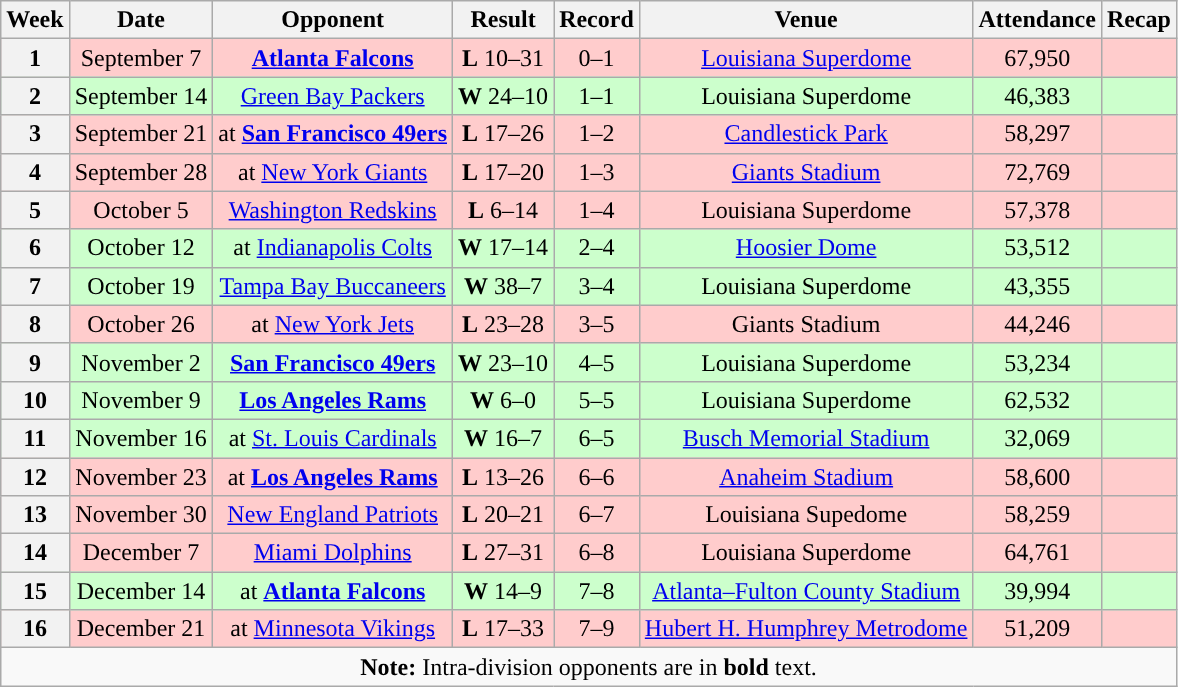<table class="wikitable" style="text-align:center">
<tr>
<th>Week</th>
<th>Date</th>
<th>Opponent</th>
<th>Result</th>
<th>Record</th>
<th>Venue</th>
<th>Attendance</th>
<th>Recap</th>
</tr>
<tr style="background:#fcc">
<th>1</th>
<td>September 7</td>
<td><strong><a href='#'>Atlanta Falcons</a></strong></td>
<td><strong>L</strong> 10–31</td>
<td>0–1</td>
<td><a href='#'>Louisiana Superdome</a></td>
<td>67,950</td>
<td></td>
</tr>
<tr style="background:#cfc">
<th>2</th>
<td>September 14</td>
<td><a href='#'>Green Bay Packers</a></td>
<td><strong>W</strong> 24–10</td>
<td>1–1</td>
<td>Louisiana Superdome</td>
<td>46,383</td>
<td></td>
</tr>
<tr style="background:#fcc">
<th>3</th>
<td>September 21</td>
<td>at <strong><a href='#'>San Francisco 49ers</a></strong></td>
<td><strong>L</strong> 17–26</td>
<td>1–2</td>
<td><a href='#'>Candlestick Park</a></td>
<td>58,297</td>
<td></td>
</tr>
<tr style="background:#fcc">
<th>4</th>
<td>September 28</td>
<td>at <a href='#'>New York Giants</a></td>
<td><strong>L</strong> 17–20</td>
<td>1–3</td>
<td><a href='#'>Giants Stadium</a></td>
<td>72,769</td>
<td></td>
</tr>
<tr style="background:#fcc">
<th>5</th>
<td>October 5</td>
<td><a href='#'>Washington Redskins</a></td>
<td><strong>L</strong> 6–14</td>
<td>1–4</td>
<td>Louisiana Superdome</td>
<td>57,378</td>
<td></td>
</tr>
<tr style="background:#cfc">
<th>6</th>
<td>October 12</td>
<td>at <a href='#'>Indianapolis Colts</a></td>
<td><strong>W</strong> 17–14</td>
<td>2–4</td>
<td><a href='#'>Hoosier Dome</a></td>
<td>53,512</td>
<td></td>
</tr>
<tr style="background:#cfc">
<th>7</th>
<td>October 19</td>
<td><a href='#'>Tampa Bay Buccaneers</a></td>
<td><strong>W</strong> 38–7</td>
<td>3–4</td>
<td>Louisiana Superdome</td>
<td>43,355</td>
<td></td>
</tr>
<tr style="background:#fcc">
<th>8</th>
<td>October 26</td>
<td>at <a href='#'>New York Jets</a></td>
<td><strong>L</strong> 23–28</td>
<td>3–5</td>
<td>Giants Stadium</td>
<td>44,246</td>
<td></td>
</tr>
<tr style="background:#cfc">
<th>9</th>
<td>November 2</td>
<td><strong><a href='#'>San Francisco 49ers</a></strong></td>
<td><strong>W</strong> 23–10</td>
<td>4–5</td>
<td>Louisiana Superdome</td>
<td>53,234</td>
<td></td>
</tr>
<tr style="background:#cfc">
<th>10</th>
<td>November 9</td>
<td><strong><a href='#'>Los Angeles Rams</a></strong></td>
<td><strong>W</strong> 6–0</td>
<td>5–5</td>
<td>Louisiana Superdome</td>
<td>62,532</td>
<td></td>
</tr>
<tr style="background:#cfc">
<th>11</th>
<td>November 16</td>
<td>at <a href='#'>St. Louis Cardinals</a></td>
<td><strong>W</strong> 16–7</td>
<td>6–5</td>
<td><a href='#'>Busch Memorial Stadium</a></td>
<td>32,069</td>
<td></td>
</tr>
<tr style="background:#fcc">
<th>12</th>
<td>November 23</td>
<td>at <strong><a href='#'>Los Angeles Rams</a></strong></td>
<td><strong>L</strong> 13–26</td>
<td>6–6</td>
<td><a href='#'>Anaheim Stadium</a></td>
<td>58,600</td>
<td></td>
</tr>
<tr style="background:#fcc">
<th>13</th>
<td>November 30</td>
<td><a href='#'>New England Patriots</a></td>
<td><strong>L</strong> 20–21</td>
<td>6–7</td>
<td>Louisiana Supedome</td>
<td>58,259</td>
<td></td>
</tr>
<tr style="background:#fcc">
<th>14</th>
<td>December 7</td>
<td><a href='#'>Miami Dolphins</a></td>
<td><strong>L</strong> 27–31</td>
<td>6–8</td>
<td>Louisiana Superdome</td>
<td>64,761</td>
<td></td>
</tr>
<tr style="background:#cfc">
<th>15</th>
<td>December 14</td>
<td>at <strong><a href='#'>Atlanta Falcons</a></strong></td>
<td><strong>W</strong> 14–9</td>
<td>7–8</td>
<td><a href='#'>Atlanta–Fulton County Stadium</a></td>
<td>39,994</td>
<td></td>
</tr>
<tr style="background:#fcc">
<th>16</th>
<td>December 21</td>
<td>at <a href='#'>Minnesota Vikings</a></td>
<td><strong>L</strong> 17–33</td>
<td>7–9</td>
<td><a href='#'>Hubert H. Humphrey Metrodome</a></td>
<td>51,209</td>
<td></td>
</tr>
<tr>
<td colspan="8"><strong>Note:</strong> Intra-division opponents are in <strong>bold</strong> text.</td>
</tr>
</table>
